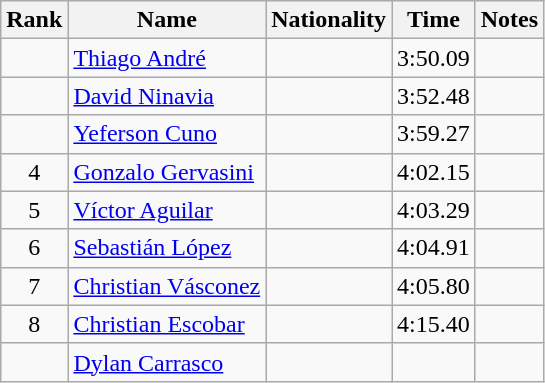<table class="wikitable sortable" style="text-align:center">
<tr>
<th>Rank</th>
<th>Name</th>
<th>Nationality</th>
<th>Time</th>
<th>Notes</th>
</tr>
<tr>
<td></td>
<td align=left><a href='#'>Thiago André</a></td>
<td align=left></td>
<td>3:50.09</td>
<td></td>
</tr>
<tr>
<td></td>
<td align=left><a href='#'>David Ninavia</a></td>
<td align=left></td>
<td>3:52.48</td>
<td></td>
</tr>
<tr>
<td></td>
<td align=left><a href='#'>Yeferson Cuno</a></td>
<td align=left></td>
<td>3:59.27</td>
<td></td>
</tr>
<tr>
<td>4</td>
<td align=left><a href='#'>Gonzalo Gervasini</a></td>
<td align=left></td>
<td>4:02.15</td>
<td></td>
</tr>
<tr>
<td>5</td>
<td align=left><a href='#'>Víctor Aguilar</a></td>
<td align=left></td>
<td>4:03.29</td>
<td></td>
</tr>
<tr>
<td>6</td>
<td align=left><a href='#'>Sebastián López</a></td>
<td align=left></td>
<td>4:04.91</td>
<td></td>
</tr>
<tr>
<td>7</td>
<td align=left><a href='#'>Christian Vásconez</a></td>
<td align=left></td>
<td>4:05.80</td>
<td></td>
</tr>
<tr>
<td>8</td>
<td align=left><a href='#'>Christian Escobar</a></td>
<td align=left></td>
<td>4:15.40</td>
<td></td>
</tr>
<tr>
<td></td>
<td align=left><a href='#'>Dylan Carrasco</a></td>
<td align=left></td>
<td></td>
<td></td>
</tr>
</table>
